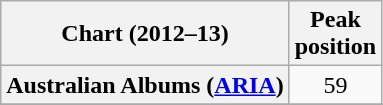<table class="wikitable sortable plainrowheaders">
<tr>
<th>Chart (2012–13)</th>
<th>Peak<br>position</th>
</tr>
<tr>
<th scope="row">Australian Albums (<a href='#'>ARIA</a>)</th>
<td style="text-align:center;">59</td>
</tr>
<tr>
</tr>
<tr>
</tr>
<tr>
</tr>
<tr>
</tr>
</table>
